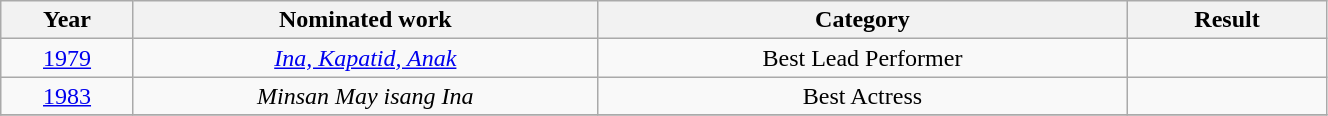<table class="wikitable sortable" style="width:70%; text-align:center;">
<tr>
<th scope="col" style="width:10%;">Year</th>
<th scope="col" style="width:35%;">Nominated work</th>
<th scope="col" style="width:40%;">Category</th>
<th scope="col" style="width:15%;">Result</th>
</tr>
<tr>
<td><a href='#'>1979</a></td>
<td><em><a href='#'>Ina, Kapatid, Anak</a></em></td>
<td>Best Lead Performer</td>
<td></td>
</tr>
<tr>
<td><a href='#'>1983</a></td>
<td><em>Minsan May isang Ina</em></td>
<td>Best Actress</td>
<td></td>
</tr>
<tr>
</tr>
</table>
